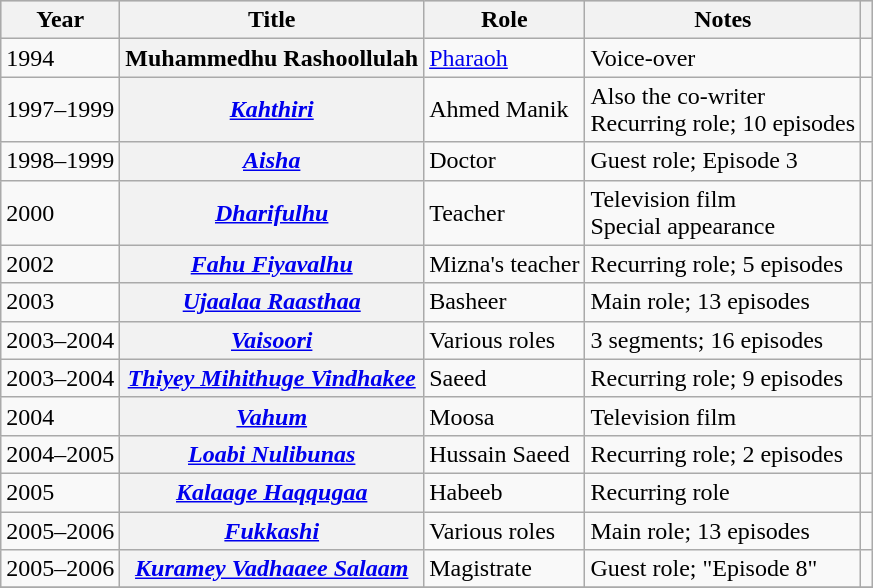<table class="wikitable sortable plainrowheaders">
<tr style="background:#ccc; text-align:center;">
<th scope="col">Year</th>
<th scope="col">Title</th>
<th scope="col">Role</th>
<th scope="col">Notes</th>
<th scope="col" class="unsortable"></th>
</tr>
<tr>
<td>1994</td>
<th scope="row">Muhammedhu Rashoollulah</th>
<td><a href='#'>Pharaoh</a></td>
<td>Voice-over</td>
</tr>
<tr>
<td>1997–1999</td>
<th scope="row"><em><a href='#'>Kahthiri</a></em></th>
<td>Ahmed Manik</td>
<td>Also the co-writer<br>Recurring role; 10 episodes</td>
<td style="text-align: center;"></td>
</tr>
<tr>
<td>1998–1999</td>
<th scope="row"><em><a href='#'>Aisha</a></em></th>
<td>Doctor</td>
<td>Guest role; Episode 3</td>
<td style="text-align: center;"></td>
</tr>
<tr>
<td>2000</td>
<th scope="row"><em><a href='#'>Dharifulhu</a></em></th>
<td>Teacher</td>
<td>Television film<br>Special appearance</td>
<td></td>
</tr>
<tr>
<td>2002</td>
<th scope="row"><em><a href='#'>Fahu Fiyavalhu</a></em></th>
<td>Mizna's teacher</td>
<td>Recurring role; 5 episodes</td>
<td style="text-align: center;"></td>
</tr>
<tr>
<td>2003</td>
<th scope="row"><em><a href='#'>Ujaalaa Raasthaa</a></em></th>
<td>Basheer</td>
<td>Main role; 13 episodes</td>
<td style="text-align: center;"></td>
</tr>
<tr>
<td>2003–2004</td>
<th scope="row"><em><a href='#'>Vaisoori</a></em></th>
<td>Various roles</td>
<td>3 segments; 16 episodes</td>
<td style="text-align: center;"></td>
</tr>
<tr>
<td>2003–2004</td>
<th scope="row"><em><a href='#'>Thiyey Mihithuge Vindhakee</a></em></th>
<td>Saeed</td>
<td>Recurring role; 9 episodes</td>
<td style="text-align: center;"></td>
</tr>
<tr>
<td>2004</td>
<th scope="row"><em><a href='#'>Vahum</a></em></th>
<td>Moosa</td>
<td>Television film</td>
<td></td>
</tr>
<tr>
<td>2004–2005</td>
<th scope="row"><em><a href='#'>Loabi Nulibunas</a></em></th>
<td>Hussain Saeed</td>
<td>Recurring role; 2 episodes</td>
<td style="text-align: center;"></td>
</tr>
<tr>
<td>2005</td>
<th scope="row"><em><a href='#'>Kalaage Haqqugaa</a></em></th>
<td>Habeeb</td>
<td>Recurring role</td>
<td style="text-align: center;"></td>
</tr>
<tr>
<td>2005–2006</td>
<th scope="row"><em><a href='#'>Fukkashi</a></em></th>
<td>Various roles</td>
<td>Main role; 13 episodes</td>
<td style="text-align: center;"></td>
</tr>
<tr>
<td>2005–2006</td>
<th scope="row"><em><a href='#'>Kuramey Vadhaaee Salaam</a></em></th>
<td>Magistrate</td>
<td>Guest role; "Episode 8"</td>
<td style="text-align: center;"></td>
</tr>
<tr>
</tr>
</table>
